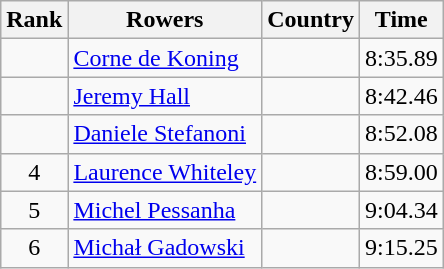<table class="wikitable" style="text-align:center">
<tr>
<th>Rank</th>
<th>Rowers</th>
<th>Country</th>
<th>Time</th>
</tr>
<tr>
<td></td>
<td align="left"><a href='#'>Corne de Koning</a></td>
<td align="left"></td>
<td>8:35.89</td>
</tr>
<tr>
<td></td>
<td align="left"><a href='#'>Jeremy Hall</a></td>
<td align="left"></td>
<td>8:42.46</td>
</tr>
<tr>
<td></td>
<td align="left"><a href='#'>Daniele Stefanoni</a></td>
<td align="left"></td>
<td>8:52.08</td>
</tr>
<tr>
<td>4</td>
<td align="left"><a href='#'>Laurence Whiteley</a></td>
<td align="left"></td>
<td>8:59.00</td>
</tr>
<tr>
<td>5</td>
<td align="left"><a href='#'>Michel Pessanha</a></td>
<td align="left"></td>
<td>9:04.34</td>
</tr>
<tr>
<td>6</td>
<td align="left"><a href='#'>Michał Gadowski</a></td>
<td align="left"></td>
<td>9:15.25</td>
</tr>
</table>
